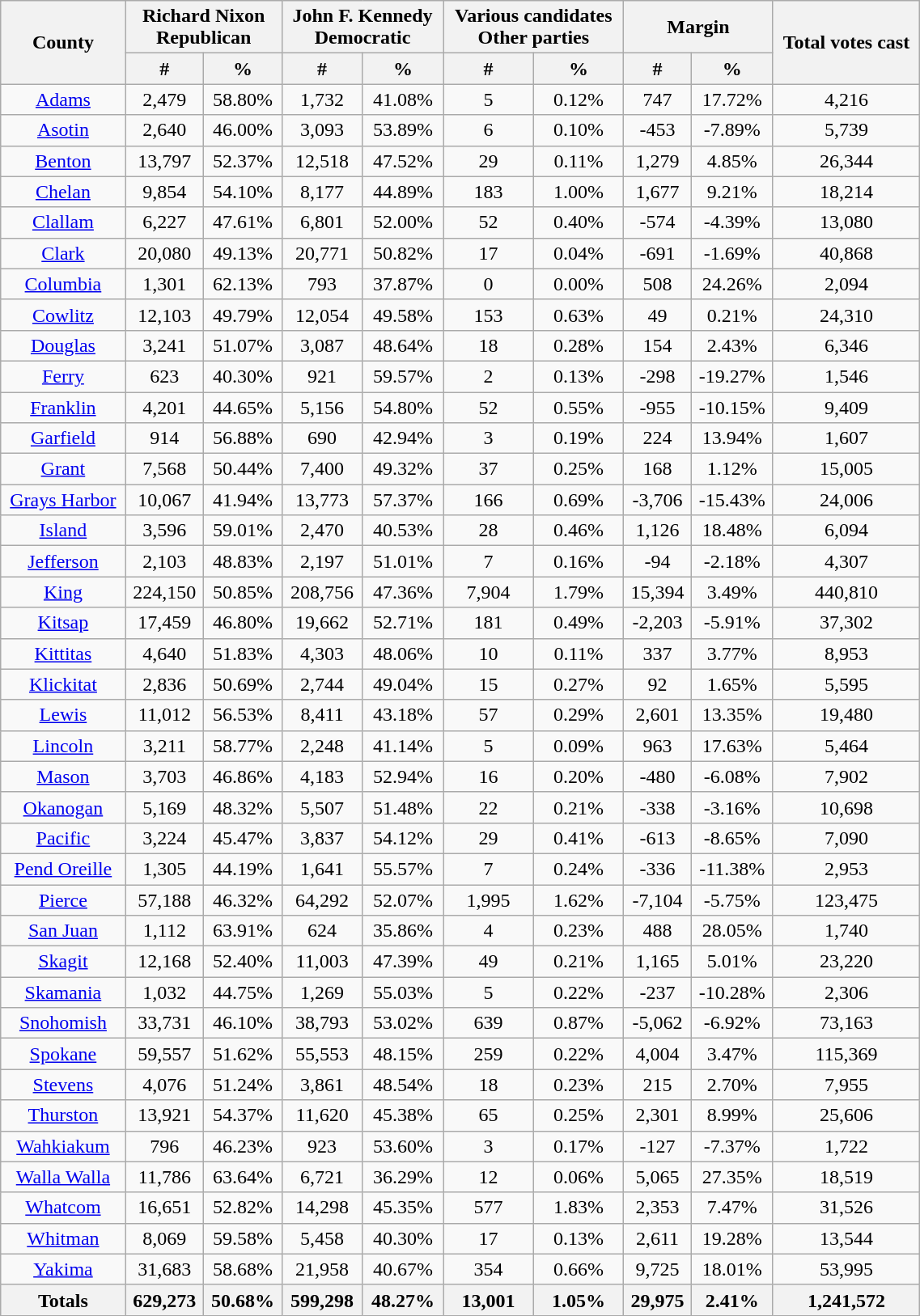<table width="60%"  class="wikitable sortable" style="text-align:center">
<tr>
<th style="text-align:center;" rowspan="2">County</th>
<th style="text-align:center;" colspan="2">Richard Nixon<br>Republican</th>
<th style="text-align:center;" colspan="2">John F. Kennedy<br>Democratic</th>
<th style="text-align:center;" colspan="2">Various candidates<br>Other parties</th>
<th style="text-align:center;" colspan="2">Margin</th>
<th style="text-align:center;" rowspan="2">Total votes cast</th>
</tr>
<tr>
<th style="text-align:center;" data-sort-type="number">#</th>
<th style="text-align:center;" data-sort-type="number">%</th>
<th style="text-align:center;" data-sort-type="number">#</th>
<th style="text-align:center;" data-sort-type="number">%</th>
<th style="text-align:center;" data-sort-type="number">#</th>
<th style="text-align:center;" data-sort-type="number">%</th>
<th style="text-align:center;" data-sort-type="number">#</th>
<th style="text-align:center;" data-sort-type="number">%</th>
</tr>
<tr style="text-align:center;">
<td><a href='#'>Adams</a></td>
<td>2,479</td>
<td>58.80%</td>
<td>1,732</td>
<td>41.08%</td>
<td>5</td>
<td>0.12%</td>
<td>747</td>
<td>17.72%</td>
<td>4,216</td>
</tr>
<tr style="text-align:center;">
<td><a href='#'>Asotin</a></td>
<td>2,640</td>
<td>46.00%</td>
<td>3,093</td>
<td>53.89%</td>
<td>6</td>
<td>0.10%</td>
<td>-453</td>
<td>-7.89%</td>
<td>5,739</td>
</tr>
<tr style="text-align:center;">
<td><a href='#'>Benton</a></td>
<td>13,797</td>
<td>52.37%</td>
<td>12,518</td>
<td>47.52%</td>
<td>29</td>
<td>0.11%</td>
<td>1,279</td>
<td>4.85%</td>
<td>26,344</td>
</tr>
<tr style="text-align:center;">
<td><a href='#'>Chelan</a></td>
<td>9,854</td>
<td>54.10%</td>
<td>8,177</td>
<td>44.89%</td>
<td>183</td>
<td>1.00%</td>
<td>1,677</td>
<td>9.21%</td>
<td>18,214</td>
</tr>
<tr style="text-align:center;">
<td><a href='#'>Clallam</a></td>
<td>6,227</td>
<td>47.61%</td>
<td>6,801</td>
<td>52.00%</td>
<td>52</td>
<td>0.40%</td>
<td>-574</td>
<td>-4.39%</td>
<td>13,080</td>
</tr>
<tr style="text-align:center;">
<td><a href='#'>Clark</a></td>
<td>20,080</td>
<td>49.13%</td>
<td>20,771</td>
<td>50.82%</td>
<td>17</td>
<td>0.04%</td>
<td>-691</td>
<td>-1.69%</td>
<td>40,868</td>
</tr>
<tr style="text-align:center;">
<td><a href='#'>Columbia</a></td>
<td>1,301</td>
<td>62.13%</td>
<td>793</td>
<td>37.87%</td>
<td>0</td>
<td>0.00%</td>
<td>508</td>
<td>24.26%</td>
<td>2,094</td>
</tr>
<tr style="text-align:center;">
<td><a href='#'>Cowlitz</a></td>
<td>12,103</td>
<td>49.79%</td>
<td>12,054</td>
<td>49.58%</td>
<td>153</td>
<td>0.63%</td>
<td>49</td>
<td>0.21%</td>
<td>24,310</td>
</tr>
<tr style="text-align:center;">
<td><a href='#'>Douglas</a></td>
<td>3,241</td>
<td>51.07%</td>
<td>3,087</td>
<td>48.64%</td>
<td>18</td>
<td>0.28%</td>
<td>154</td>
<td>2.43%</td>
<td>6,346</td>
</tr>
<tr style="text-align:center;">
<td><a href='#'>Ferry</a></td>
<td>623</td>
<td>40.30%</td>
<td>921</td>
<td>59.57%</td>
<td>2</td>
<td>0.13%</td>
<td>-298</td>
<td>-19.27%</td>
<td>1,546</td>
</tr>
<tr style="text-align:center;">
<td><a href='#'>Franklin</a></td>
<td>4,201</td>
<td>44.65%</td>
<td>5,156</td>
<td>54.80%</td>
<td>52</td>
<td>0.55%</td>
<td>-955</td>
<td>-10.15%</td>
<td>9,409</td>
</tr>
<tr style="text-align:center;">
<td><a href='#'>Garfield</a></td>
<td>914</td>
<td>56.88%</td>
<td>690</td>
<td>42.94%</td>
<td>3</td>
<td>0.19%</td>
<td>224</td>
<td>13.94%</td>
<td>1,607</td>
</tr>
<tr style="text-align:center;">
<td><a href='#'>Grant</a></td>
<td>7,568</td>
<td>50.44%</td>
<td>7,400</td>
<td>49.32%</td>
<td>37</td>
<td>0.25%</td>
<td>168</td>
<td>1.12%</td>
<td>15,005</td>
</tr>
<tr style="text-align:center;">
<td><a href='#'>Grays Harbor</a></td>
<td>10,067</td>
<td>41.94%</td>
<td>13,773</td>
<td>57.37%</td>
<td>166</td>
<td>0.69%</td>
<td>-3,706</td>
<td>-15.43%</td>
<td>24,006</td>
</tr>
<tr style="text-align:center;">
<td><a href='#'>Island</a></td>
<td>3,596</td>
<td>59.01%</td>
<td>2,470</td>
<td>40.53%</td>
<td>28</td>
<td>0.46%</td>
<td>1,126</td>
<td>18.48%</td>
<td>6,094</td>
</tr>
<tr style="text-align:center;">
<td><a href='#'>Jefferson</a></td>
<td>2,103</td>
<td>48.83%</td>
<td>2,197</td>
<td>51.01%</td>
<td>7</td>
<td>0.16%</td>
<td>-94</td>
<td>-2.18%</td>
<td>4,307</td>
</tr>
<tr style="text-align:center;">
<td><a href='#'>King</a></td>
<td>224,150</td>
<td>50.85%</td>
<td>208,756</td>
<td>47.36%</td>
<td>7,904</td>
<td>1.79%</td>
<td>15,394</td>
<td>3.49%</td>
<td>440,810</td>
</tr>
<tr style="text-align:center;">
<td><a href='#'>Kitsap</a></td>
<td>17,459</td>
<td>46.80%</td>
<td>19,662</td>
<td>52.71%</td>
<td>181</td>
<td>0.49%</td>
<td>-2,203</td>
<td>-5.91%</td>
<td>37,302</td>
</tr>
<tr style="text-align:center;">
<td><a href='#'>Kittitas</a></td>
<td>4,640</td>
<td>51.83%</td>
<td>4,303</td>
<td>48.06%</td>
<td>10</td>
<td>0.11%</td>
<td>337</td>
<td>3.77%</td>
<td>8,953</td>
</tr>
<tr style="text-align:center;">
<td><a href='#'>Klickitat</a></td>
<td>2,836</td>
<td>50.69%</td>
<td>2,744</td>
<td>49.04%</td>
<td>15</td>
<td>0.27%</td>
<td>92</td>
<td>1.65%</td>
<td>5,595</td>
</tr>
<tr style="text-align:center;">
<td><a href='#'>Lewis</a></td>
<td>11,012</td>
<td>56.53%</td>
<td>8,411</td>
<td>43.18%</td>
<td>57</td>
<td>0.29%</td>
<td>2,601</td>
<td>13.35%</td>
<td>19,480</td>
</tr>
<tr style="text-align:center;">
<td><a href='#'>Lincoln</a></td>
<td>3,211</td>
<td>58.77%</td>
<td>2,248</td>
<td>41.14%</td>
<td>5</td>
<td>0.09%</td>
<td>963</td>
<td>17.63%</td>
<td>5,464</td>
</tr>
<tr style="text-align:center;">
<td><a href='#'>Mason</a></td>
<td>3,703</td>
<td>46.86%</td>
<td>4,183</td>
<td>52.94%</td>
<td>16</td>
<td>0.20%</td>
<td>-480</td>
<td>-6.08%</td>
<td>7,902</td>
</tr>
<tr style="text-align:center;">
<td><a href='#'>Okanogan</a></td>
<td>5,169</td>
<td>48.32%</td>
<td>5,507</td>
<td>51.48%</td>
<td>22</td>
<td>0.21%</td>
<td>-338</td>
<td>-3.16%</td>
<td>10,698</td>
</tr>
<tr style="text-align:center;">
<td><a href='#'>Pacific</a></td>
<td>3,224</td>
<td>45.47%</td>
<td>3,837</td>
<td>54.12%</td>
<td>29</td>
<td>0.41%</td>
<td>-613</td>
<td>-8.65%</td>
<td>7,090</td>
</tr>
<tr style="text-align:center;">
<td><a href='#'>Pend Oreille</a></td>
<td>1,305</td>
<td>44.19%</td>
<td>1,641</td>
<td>55.57%</td>
<td>7</td>
<td>0.24%</td>
<td>-336</td>
<td>-11.38%</td>
<td>2,953</td>
</tr>
<tr style="text-align:center;">
<td><a href='#'>Pierce</a></td>
<td>57,188</td>
<td>46.32%</td>
<td>64,292</td>
<td>52.07%</td>
<td>1,995</td>
<td>1.62%</td>
<td>-7,104</td>
<td>-5.75%</td>
<td>123,475</td>
</tr>
<tr style="text-align:center;">
<td><a href='#'>San Juan</a></td>
<td>1,112</td>
<td>63.91%</td>
<td>624</td>
<td>35.86%</td>
<td>4</td>
<td>0.23%</td>
<td>488</td>
<td>28.05%</td>
<td>1,740</td>
</tr>
<tr style="text-align:center;">
<td><a href='#'>Skagit</a></td>
<td>12,168</td>
<td>52.40%</td>
<td>11,003</td>
<td>47.39%</td>
<td>49</td>
<td>0.21%</td>
<td>1,165</td>
<td>5.01%</td>
<td>23,220</td>
</tr>
<tr style="text-align:center;">
<td><a href='#'>Skamania</a></td>
<td>1,032</td>
<td>44.75%</td>
<td>1,269</td>
<td>55.03%</td>
<td>5</td>
<td>0.22%</td>
<td>-237</td>
<td>-10.28%</td>
<td>2,306</td>
</tr>
<tr style="text-align:center;">
<td><a href='#'>Snohomish</a></td>
<td>33,731</td>
<td>46.10%</td>
<td>38,793</td>
<td>53.02%</td>
<td>639</td>
<td>0.87%</td>
<td>-5,062</td>
<td>-6.92%</td>
<td>73,163</td>
</tr>
<tr style="text-align:center;">
<td><a href='#'>Spokane</a></td>
<td>59,557</td>
<td>51.62%</td>
<td>55,553</td>
<td>48.15%</td>
<td>259</td>
<td>0.22%</td>
<td>4,004</td>
<td>3.47%</td>
<td>115,369</td>
</tr>
<tr style="text-align:center;">
<td><a href='#'>Stevens</a></td>
<td>4,076</td>
<td>51.24%</td>
<td>3,861</td>
<td>48.54%</td>
<td>18</td>
<td>0.23%</td>
<td>215</td>
<td>2.70%</td>
<td>7,955</td>
</tr>
<tr style="text-align:center;">
<td><a href='#'>Thurston</a></td>
<td>13,921</td>
<td>54.37%</td>
<td>11,620</td>
<td>45.38%</td>
<td>65</td>
<td>0.25%</td>
<td>2,301</td>
<td>8.99%</td>
<td>25,606</td>
</tr>
<tr style="text-align:center;">
<td><a href='#'>Wahkiakum</a></td>
<td>796</td>
<td>46.23%</td>
<td>923</td>
<td>53.60%</td>
<td>3</td>
<td>0.17%</td>
<td>-127</td>
<td>-7.37%</td>
<td>1,722</td>
</tr>
<tr style="text-align:center;">
<td><a href='#'>Walla Walla</a></td>
<td>11,786</td>
<td>63.64%</td>
<td>6,721</td>
<td>36.29%</td>
<td>12</td>
<td>0.06%</td>
<td>5,065</td>
<td>27.35%</td>
<td>18,519</td>
</tr>
<tr style="text-align:center;">
<td><a href='#'>Whatcom</a></td>
<td>16,651</td>
<td>52.82%</td>
<td>14,298</td>
<td>45.35%</td>
<td>577</td>
<td>1.83%</td>
<td>2,353</td>
<td>7.47%</td>
<td>31,526</td>
</tr>
<tr style="text-align:center;">
<td><a href='#'>Whitman</a></td>
<td>8,069</td>
<td>59.58%</td>
<td>5,458</td>
<td>40.30%</td>
<td>17</td>
<td>0.13%</td>
<td>2,611</td>
<td>19.28%</td>
<td>13,544</td>
</tr>
<tr style="text-align:center;">
<td><a href='#'>Yakima</a></td>
<td>31,683</td>
<td>58.68%</td>
<td>21,958</td>
<td>40.67%</td>
<td>354</td>
<td>0.66%</td>
<td>9,725</td>
<td>18.01%</td>
<td>53,995</td>
</tr>
<tr style="text-align:center;">
<th>Totals</th>
<th>629,273</th>
<th>50.68%</th>
<th>599,298</th>
<th>48.27%</th>
<th>13,001</th>
<th>1.05%</th>
<th>29,975</th>
<th>2.41%</th>
<th>1,241,572</th>
</tr>
</table>
